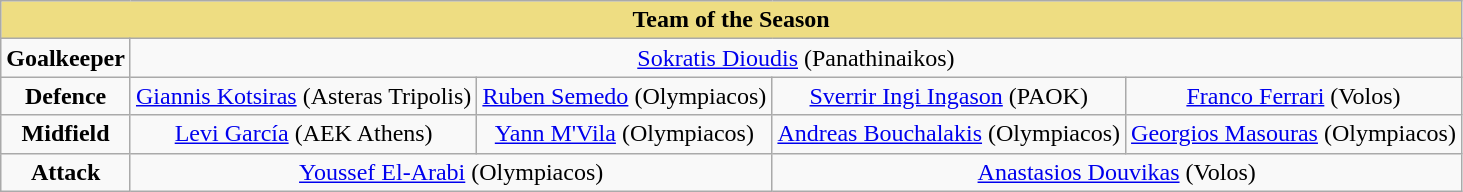<table class="wikitable" style="text-align:center">
<tr>
<th colspan="5" style="background-color: #eedd82">Team of the Season</th>
</tr>
<tr>
<td><strong>Goalkeeper</strong></td>
<td colspan="4"> <a href='#'>Sokratis Dioudis</a> (Panathinaikos)</td>
</tr>
<tr>
<td><strong>Defence</strong></td>
<td> <a href='#'>Giannis Kotsiras</a> (Asteras Tripolis)</td>
<td> <a href='#'>Ruben Semedo</a> (Olympiacos)</td>
<td> <a href='#'>Sverrir Ingi Ingason</a> (PAOK)</td>
<td> <a href='#'>Franco Ferrari</a> (Volos)</td>
</tr>
<tr>
<td><strong>Midfield</strong></td>
<td> <a href='#'>Levi García</a> (AEK Athens)</td>
<td> <a href='#'>Yann M'Vila</a> (Olympiacos)</td>
<td> <a href='#'>Andreas Bouchalakis</a> (Olympiacos)</td>
<td> <a href='#'>Georgios Masouras</a> (Olympiacos)</td>
</tr>
<tr>
<td><strong>Attack</strong></td>
<td colspan="2"> <a href='#'>Youssef El-Arabi</a> (Olympiacos)</td>
<td colspan="2"> <a href='#'>Anastasios Douvikas</a> (Volos)</td>
</tr>
</table>
